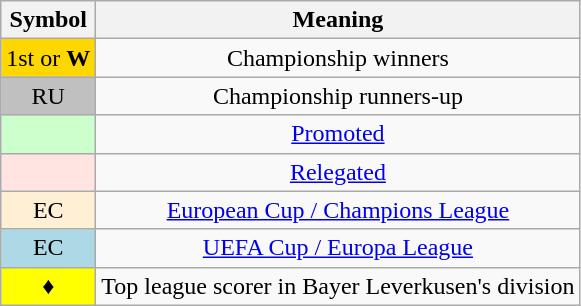<table class="wikitable" style="text-align:center">
<tr>
<th scope=col>Symbol</th>
<th scope=col>Meaning</th>
</tr>
<tr>
<td style=background:gold>1st or <span><strong>W</strong></span></td>
<td>Championship winners</td>
</tr>
<tr>
<td style=background:silver>RU</td>
<td>Championship runners-up</td>
</tr>
<tr>
<td style=background:#cfc></td>
<td><a href='#'>Promoted</a></td>
</tr>
<tr>
<td style=background:MistyRose></td>
<td><a href='#'>Relegated</a></td>
</tr>
<tr>
<td style=background:PapayaWhip>EC</td>
<td><a href='#'>European Cup / Champions League</a></td>
</tr>
<tr>
<td style=background:lightblue>EC</td>
<td><a href='#'>UEFA Cup / Europa League</a></td>
</tr>
<tr>
<td style=background:yellow>♦</td>
<td>Top league scorer in Bayer Leverkusen's division</td>
</tr>
</table>
